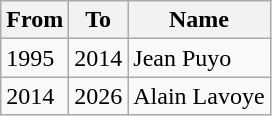<table class="wikitable">
<tr>
<th>From</th>
<th>To</th>
<th>Name</th>
</tr>
<tr>
<td>1995</td>
<td>2014</td>
<td>Jean Puyo</td>
</tr>
<tr>
<td>2014</td>
<td>2026</td>
<td>Alain Lavoye</td>
</tr>
</table>
